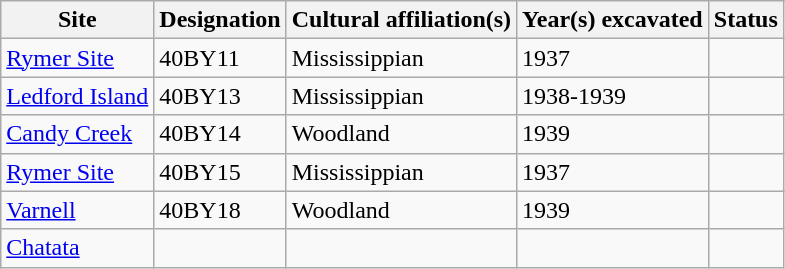<table class="wikitable">
<tr>
<th>Site</th>
<th>Designation</th>
<th>Cultural affiliation(s)</th>
<th>Year(s) excavated</th>
<th>Status</th>
</tr>
<tr>
<td><a href='#'>Rymer Site</a></td>
<td>40BY11</td>
<td>Mississippian</td>
<td>1937</td>
<td></td>
</tr>
<tr>
<td><a href='#'>Ledford Island</a></td>
<td>40BY13</td>
<td>Mississippian</td>
<td>1938-1939</td>
<td></td>
</tr>
<tr>
<td><a href='#'>Candy Creek</a></td>
<td>40BY14</td>
<td>Woodland</td>
<td>1939</td>
<td></td>
</tr>
<tr>
<td><a href='#'>Rymer Site</a></td>
<td>40BY15</td>
<td>Mississippian</td>
<td>1937</td>
<td></td>
</tr>
<tr>
<td><a href='#'>Varnell</a></td>
<td>40BY18</td>
<td>Woodland</td>
<td>1939</td>
<td></td>
</tr>
<tr>
<td><a href='#'>Chatata</a></td>
<td></td>
<td></td>
<td></td>
<td></td>
</tr>
</table>
